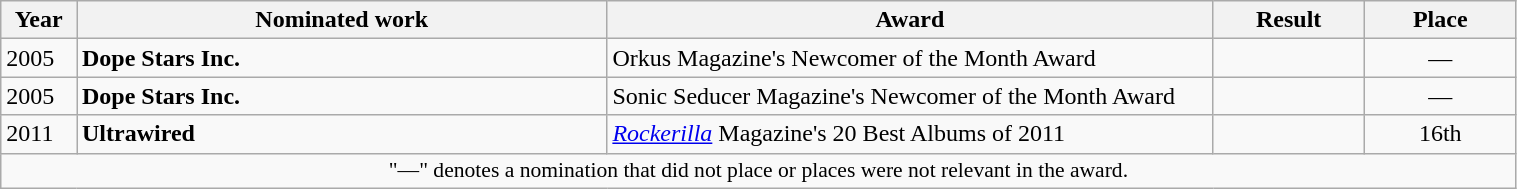<table class="wikitable" style="width:80%;">
<tr>
<th style="width:5%;">Year</th>
<th style="width:35%;">Nominated work</th>
<th style="width:40%;">Award</th>
<th style="width:10%;">Result</th>
<th style="width:10%;">Place</th>
</tr>
<tr>
<td>2005</td>
<td><strong>Dope Stars Inc.</strong></td>
<td>Orkus Magazine's Newcomer of the Month Award</td>
<td></td>
<td align="center">—</td>
</tr>
<tr>
<td>2005</td>
<td><strong>Dope Stars Inc.</strong></td>
<td>Sonic Seducer Magazine's Newcomer of the Month Award</td>
<td></td>
<td align="center">—</td>
</tr>
<tr>
<td>2011</td>
<td><strong>Ultrawired</strong></td>
<td><em><a href='#'>Rockerilla</a></em> Magazine's 20 Best Albums of 2011</td>
<td></td>
<td align="center">16th</td>
</tr>
<tr>
<td colspan="14" style="font-size:90%" align="center">"—" denotes a nomination that did not place or places were not relevant in the award.</td>
</tr>
</table>
